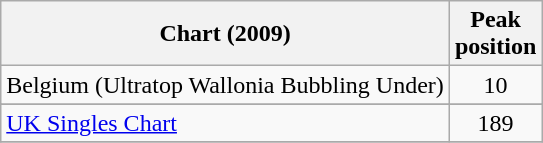<table class="wikitable sortable">
<tr>
<th>Chart (2009)</th>
<th>Peak<br>position</th>
</tr>
<tr>
<td>Belgium  (Ultratop Wallonia Bubbling Under)</td>
<td align="center">10</td>
</tr>
<tr>
</tr>
<tr>
</tr>
<tr>
</tr>
<tr>
<td><a href='#'>UK Singles Chart</a></td>
<td align="center">189</td>
</tr>
<tr>
</tr>
</table>
